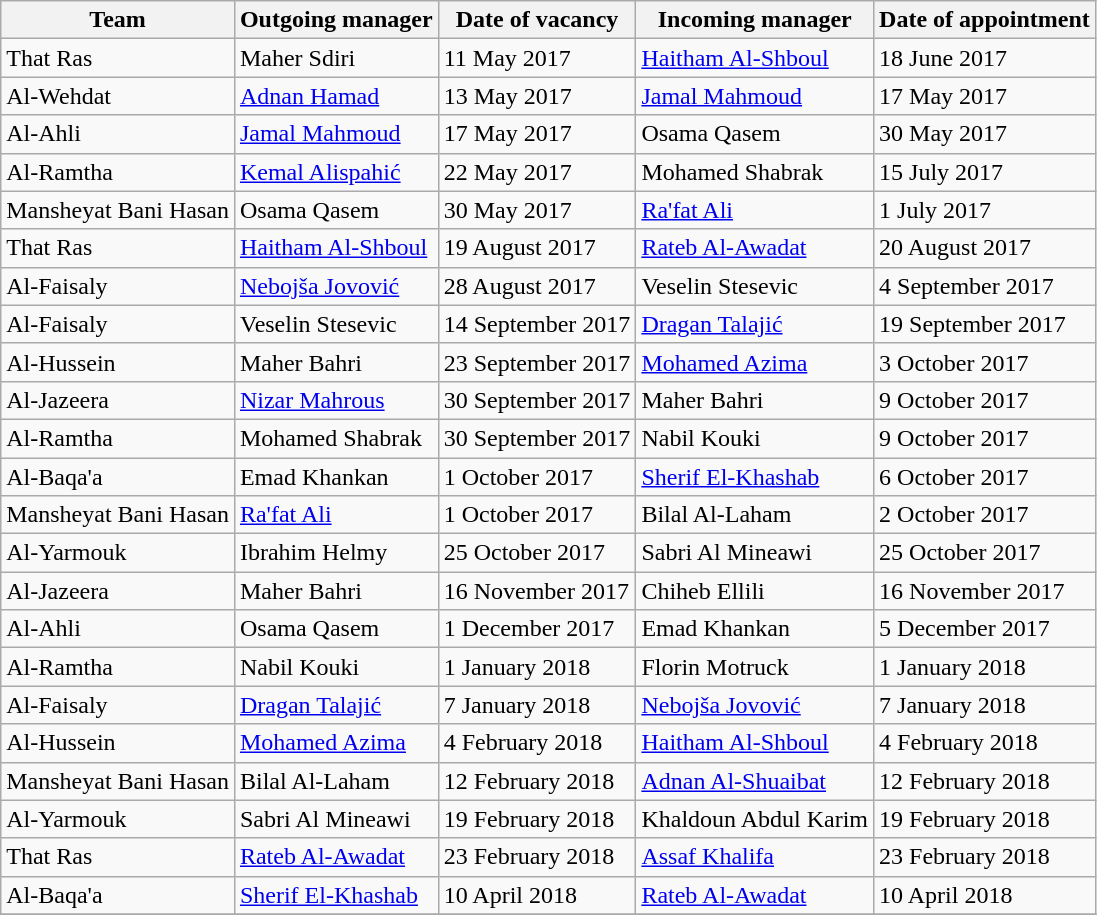<table class="wikitable">
<tr>
<th>Team</th>
<th>Outgoing manager</th>
<th>Date of vacancy</th>
<th>Incoming manager</th>
<th>Date of appointment</th>
</tr>
<tr>
<td>That Ras</td>
<td> Maher Sdiri</td>
<td>11 May 2017</td>
<td> <a href='#'>Haitham Al-Shboul</a></td>
<td>18 June 2017</td>
</tr>
<tr>
<td>Al-Wehdat</td>
<td> <a href='#'>Adnan Hamad</a></td>
<td>13 May 2017</td>
<td> <a href='#'>Jamal Mahmoud</a></td>
<td>17 May 2017</td>
</tr>
<tr>
<td>Al-Ahli</td>
<td> <a href='#'>Jamal Mahmoud</a></td>
<td>17 May 2017</td>
<td> Osama Qasem</td>
<td>30 May 2017</td>
</tr>
<tr>
<td>Al-Ramtha</td>
<td> <a href='#'>Kemal Alispahić</a></td>
<td>22 May 2017</td>
<td> Mohamed Shabrak</td>
<td>15 July 2017</td>
</tr>
<tr>
<td>Mansheyat Bani Hasan</td>
<td> Osama Qasem</td>
<td>30 May 2017</td>
<td> <a href='#'>Ra'fat Ali</a></td>
<td>1 July 2017</td>
</tr>
<tr>
<td>That Ras</td>
<td> <a href='#'>Haitham Al-Shboul</a></td>
<td>19 August 2017</td>
<td> <a href='#'>Rateb Al-Awadat</a></td>
<td>20 August 2017</td>
</tr>
<tr>
<td>Al-Faisaly</td>
<td> <a href='#'>Nebojša Jovović</a></td>
<td>28 August 2017</td>
<td> Veselin Stesevic</td>
<td>4 September 2017</td>
</tr>
<tr>
<td>Al-Faisaly</td>
<td> Veselin Stesevic</td>
<td>14 September 2017</td>
<td> <a href='#'>Dragan Talajić</a></td>
<td>19 September 2017</td>
</tr>
<tr>
<td>Al-Hussein</td>
<td> Maher Bahri</td>
<td>23 September 2017</td>
<td> <a href='#'>Mohamed Azima</a></td>
<td>3 October 2017</td>
</tr>
<tr>
<td>Al-Jazeera</td>
<td> <a href='#'>Nizar Mahrous</a></td>
<td>30 September 2017</td>
<td> Maher Bahri</td>
<td>9 October 2017</td>
</tr>
<tr>
<td>Al-Ramtha</td>
<td> Mohamed Shabrak</td>
<td>30 September 2017</td>
<td> Nabil Kouki</td>
<td>9 October 2017</td>
</tr>
<tr>
<td>Al-Baqa'a</td>
<td> Emad Khankan</td>
<td>1 October 2017</td>
<td> <a href='#'>Sherif El-Khashab</a></td>
<td>6 October 2017</td>
</tr>
<tr>
<td>Mansheyat Bani Hasan</td>
<td> <a href='#'>Ra'fat Ali</a></td>
<td>1 October 2017</td>
<td> Bilal Al-Laham</td>
<td>2 October 2017</td>
</tr>
<tr>
<td>Al-Yarmouk</td>
<td> Ibrahim Helmy</td>
<td>25 October 2017</td>
<td> Sabri Al Mineawi</td>
<td>25 October 2017</td>
</tr>
<tr>
<td>Al-Jazeera</td>
<td> Maher Bahri</td>
<td>16 November 2017</td>
<td> Chiheb Ellili</td>
<td>16 November 2017</td>
</tr>
<tr>
<td>Al-Ahli</td>
<td> Osama Qasem</td>
<td>1 December 2017</td>
<td> Emad Khankan</td>
<td>5 December 2017</td>
</tr>
<tr>
<td>Al-Ramtha</td>
<td> Nabil Kouki</td>
<td>1 January 2018</td>
<td> Florin Motruck</td>
<td>1 January 2018</td>
</tr>
<tr>
<td>Al-Faisaly</td>
<td> <a href='#'>Dragan Talajić</a></td>
<td>7 January 2018</td>
<td> <a href='#'>Nebojša Jovović</a></td>
<td>7 January 2018</td>
</tr>
<tr>
<td>Al-Hussein</td>
<td> <a href='#'>Mohamed Azima</a></td>
<td>4 February 2018</td>
<td> <a href='#'>Haitham Al-Shboul</a></td>
<td>4 February 2018</td>
</tr>
<tr>
<td>Mansheyat Bani Hasan</td>
<td> Bilal Al-Laham</td>
<td>12 February 2018</td>
<td> <a href='#'>Adnan Al-Shuaibat</a></td>
<td>12 February 2018</td>
</tr>
<tr>
<td>Al-Yarmouk</td>
<td> Sabri Al Mineawi</td>
<td>19 February 2018</td>
<td> Khaldoun Abdul Karim</td>
<td>19 February 2018</td>
</tr>
<tr>
<td>That Ras</td>
<td> <a href='#'>Rateb Al-Awadat</a></td>
<td>23 February 2018</td>
<td> <a href='#'>Assaf Khalifa</a></td>
<td>23 February 2018</td>
</tr>
<tr>
<td>Al-Baqa'a</td>
<td> <a href='#'>Sherif El-Khashab</a></td>
<td>10 April 2018</td>
<td> <a href='#'>Rateb Al-Awadat</a></td>
<td>10 April 2018</td>
</tr>
<tr>
</tr>
</table>
